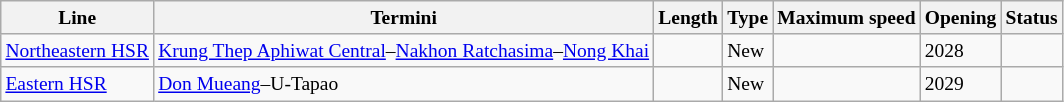<table class="wikitable static-row-numbers static-row-header-hash" style="font-size:small;">
<tr>
<th>Line</th>
<th>Termini</th>
<th data-sort-type="number">Length</th>
<th>Type</th>
<th>Maximum speed</th>
<th>Opening</th>
<th>Status</th>
</tr>
<tr>
<td><a href='#'>Northeastern HSR</a></td>
<td><a href='#'>Krung Thep Aphiwat Central</a>–<a href='#'>Nakhon Ratchasima</a>–<a href='#'>Nong Khai</a></td>
<td></td>
<td>New</td>
<td></td>
<td>2028</td>
<td></td>
</tr>
<tr>
<td><a href='#'>Eastern HSR</a></td>
<td><a href='#'>Don Mueang</a>–U-Tapao</td>
<td></td>
<td>New</td>
<td></td>
<td>2029</td>
<td></td>
</tr>
</table>
